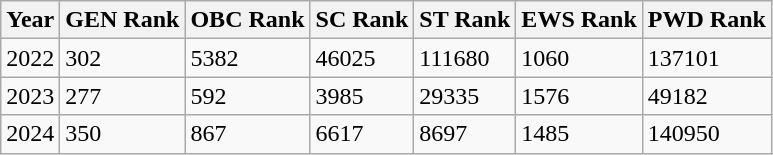<table class="wikitable">
<tr>
<th>Year</th>
<th>GEN Rank</th>
<th>OBC Rank</th>
<th>SC Rank</th>
<th>ST Rank</th>
<th>EWS Rank</th>
<th>PWD Rank</th>
</tr>
<tr>
<td>2022</td>
<td>302</td>
<td>5382</td>
<td>46025</td>
<td>111680</td>
<td>1060</td>
<td>137101</td>
</tr>
<tr>
<td>2023</td>
<td>277</td>
<td>592</td>
<td>3985</td>
<td>29335</td>
<td>1576</td>
<td>49182</td>
</tr>
<tr>
<td>2024</td>
<td>350</td>
<td>867</td>
<td>6617</td>
<td>8697</td>
<td>1485</td>
<td>140950</td>
</tr>
</table>
